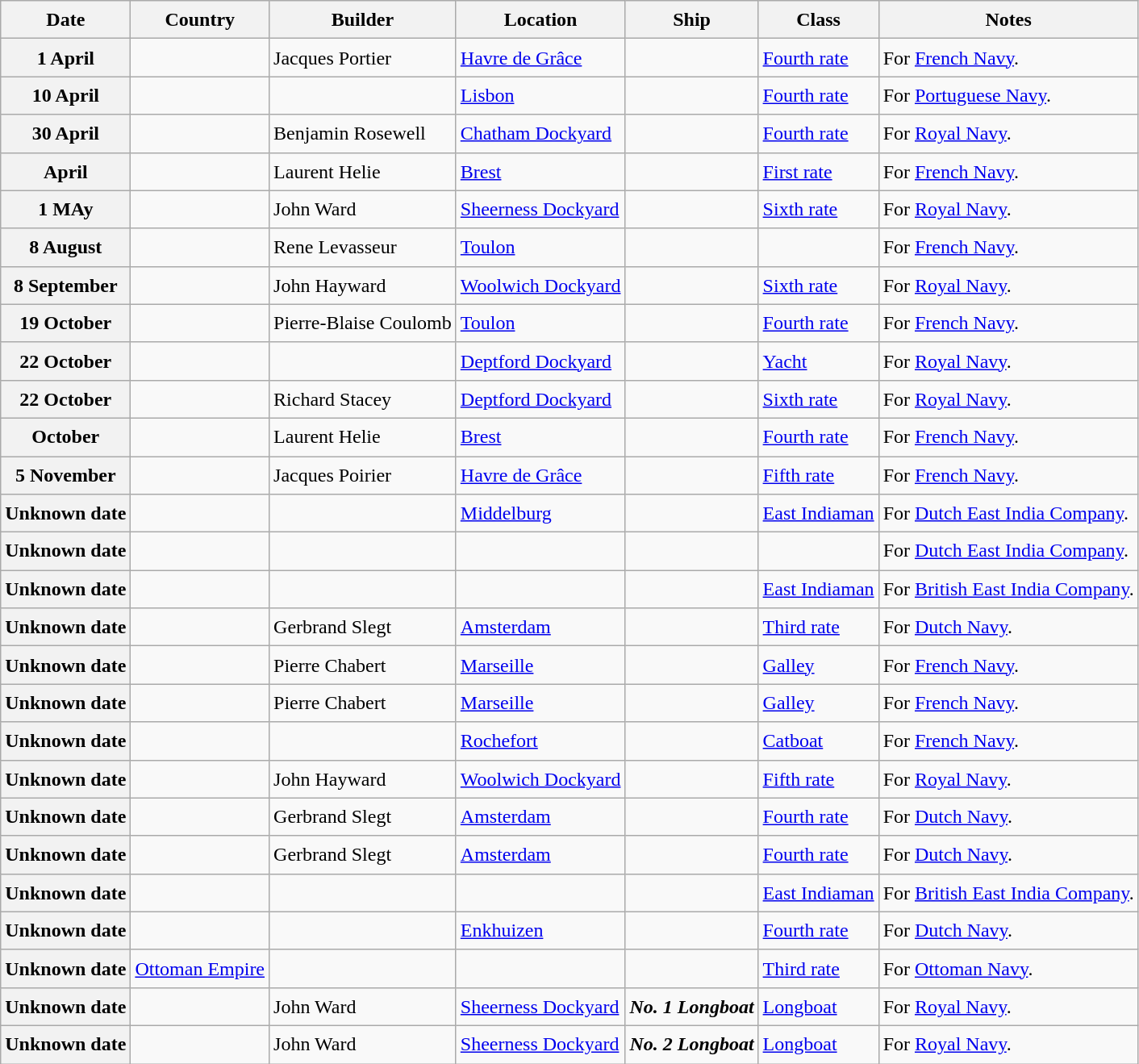<table class="wikitable sortable" style="font-size:1.00em; line-height:1.5em;">
<tr>
<th>Date</th>
<th>Country</th>
<th>Builder</th>
<th>Location</th>
<th>Ship</th>
<th>Class</th>
<th>Notes</th>
</tr>
<tr ---->
<th>1 April</th>
<td></td>
<td>Jacques Portier</td>
<td><a href='#'>Havre de Grâce</a></td>
<td><strong></strong></td>
<td><a href='#'>Fourth rate</a></td>
<td>For <a href='#'>French Navy</a>.</td>
</tr>
<tr ---->
<th>10 April</th>
<td></td>
<td></td>
<td><a href='#'>Lisbon</a></td>
<td><strong></strong></td>
<td><a href='#'>Fourth rate</a></td>
<td>For <a href='#'>Portuguese Navy</a>.</td>
</tr>
<tr ---->
<th>30 April</th>
<td></td>
<td>Benjamin Rosewell</td>
<td><a href='#'>Chatham Dockyard</a></td>
<td><strong></strong></td>
<td><a href='#'>Fourth rate</a></td>
<td>For <a href='#'>Royal Navy</a>.</td>
</tr>
<tr ---->
<th>April</th>
<td></td>
<td>Laurent Helie</td>
<td><a href='#'>Brest</a></td>
<td><strong></strong></td>
<td><a href='#'>First rate</a></td>
<td>For <a href='#'>French Navy</a>.</td>
</tr>
<tr ---->
<th>1 MAy</th>
<td></td>
<td>John Ward</td>
<td><a href='#'>Sheerness Dockyard</a></td>
<td><strong></strong></td>
<td><a href='#'>Sixth rate</a></td>
<td>For <a href='#'>Royal Navy</a>.</td>
</tr>
<tr ---->
<th>8 August</th>
<td></td>
<td>Rene Levasseur</td>
<td><a href='#'>Toulon</a></td>
<td><strong></strong></td>
<td></td>
<td>For <a href='#'>French Navy</a>.</td>
</tr>
<tr ---->
<th>8 September</th>
<td></td>
<td>John Hayward</td>
<td><a href='#'>Woolwich Dockyard</a></td>
<td><strong></strong></td>
<td><a href='#'>Sixth rate</a></td>
<td>For <a href='#'>Royal Navy</a>.</td>
</tr>
<tr ---->
<th>19 October</th>
<td></td>
<td>Pierre-Blaise Coulomb</td>
<td><a href='#'>Toulon</a></td>
<td><strong></strong></td>
<td><a href='#'>Fourth rate</a></td>
<td>For <a href='#'>French Navy</a>.</td>
</tr>
<tr ---->
<th>22 October</th>
<td></td>
<td></td>
<td><a href='#'>Deptford Dockyard</a></td>
<td><strong></strong></td>
<td><a href='#'>Yacht</a></td>
<td>For <a href='#'>Royal Navy</a>.</td>
</tr>
<tr ---->
<th>22 October</th>
<td></td>
<td>Richard Stacey</td>
<td><a href='#'>Deptford Dockyard</a></td>
<td><strong></strong></td>
<td><a href='#'>Sixth rate</a></td>
<td>For <a href='#'>Royal Navy</a>.</td>
</tr>
<tr ---->
<th>October</th>
<td></td>
<td>Laurent Helie</td>
<td><a href='#'>Brest</a></td>
<td><strong></strong></td>
<td><a href='#'>Fourth rate</a></td>
<td>For <a href='#'>French Navy</a>.</td>
</tr>
<tr ---->
<th>5 November</th>
<td></td>
<td>Jacques Poirier</td>
<td><a href='#'>Havre de Grâce</a></td>
<td><strong></strong></td>
<td><a href='#'>Fifth rate</a></td>
<td>For <a href='#'>French Navy</a>.</td>
</tr>
<tr ---->
<th>Unknown date</th>
<td></td>
<td></td>
<td><a href='#'>Middelburg</a></td>
<td><strong></strong></td>
<td><a href='#'>East Indiaman</a></td>
<td>For <a href='#'>Dutch East India Company</a>.</td>
</tr>
<tr ---->
<th>Unknown date</th>
<td></td>
<td></td>
<td></td>
<td><strong></strong></td>
<td></td>
<td>For <a href='#'>Dutch East India Company</a>.</td>
</tr>
<tr ---->
<th>Unknown date</th>
<td></td>
<td></td>
<td></td>
<td><strong></strong></td>
<td><a href='#'>East Indiaman</a></td>
<td>For <a href='#'>British East India Company</a>.</td>
</tr>
<tr ---->
<th>Unknown date</th>
<td></td>
<td>Gerbrand Slegt</td>
<td><a href='#'>Amsterdam</a></td>
<td><strong></strong></td>
<td><a href='#'>Third rate</a></td>
<td>For <a href='#'>Dutch Navy</a>.</td>
</tr>
<tr ---->
<th>Unknown date</th>
<td></td>
<td>Pierre Chabert</td>
<td><a href='#'>Marseille</a></td>
<td><strong></strong></td>
<td><a href='#'>Galley</a></td>
<td>For <a href='#'>French Navy</a>.</td>
</tr>
<tr ---->
<th>Unknown date</th>
<td></td>
<td>Pierre Chabert</td>
<td><a href='#'>Marseille</a></td>
<td><strong></strong></td>
<td><a href='#'>Galley</a></td>
<td>For <a href='#'>French Navy</a>.</td>
</tr>
<tr ---->
<th>Unknown date</th>
<td></td>
<td></td>
<td><a href='#'>Rochefort</a></td>
<td><strong></strong></td>
<td><a href='#'>Catboat</a></td>
<td>For <a href='#'>French Navy</a>.</td>
</tr>
<tr ---->
<th>Unknown date</th>
<td></td>
<td>John Hayward</td>
<td><a href='#'>Woolwich Dockyard</a></td>
<td><strong></strong></td>
<td><a href='#'>Fifth rate</a></td>
<td>For <a href='#'>Royal Navy</a>.</td>
</tr>
<tr ---->
<th>Unknown date</th>
<td></td>
<td>Gerbrand Slegt</td>
<td><a href='#'>Amsterdam</a></td>
<td><strong></strong></td>
<td><a href='#'>Fourth rate</a></td>
<td>For <a href='#'>Dutch Navy</a>.</td>
</tr>
<tr ---->
<th>Unknown date</th>
<td></td>
<td>Gerbrand Slegt</td>
<td><a href='#'>Amsterdam</a></td>
<td><strong></strong></td>
<td><a href='#'>Fourth rate</a></td>
<td>For <a href='#'>Dutch Navy</a>.</td>
</tr>
<tr ---->
<th>Unknown date</th>
<td></td>
<td></td>
<td></td>
<td><strong></strong></td>
<td><a href='#'>East Indiaman</a></td>
<td>For <a href='#'>British East India Company</a>.</td>
</tr>
<tr ---->
<th>Unknown date</th>
<td></td>
<td></td>
<td><a href='#'>Enkhuizen</a></td>
<td><strong></strong></td>
<td><a href='#'>Fourth rate</a></td>
<td>For <a href='#'>Dutch Navy</a>.</td>
</tr>
<tr ---->
<th>Unknown date</th>
<td> <a href='#'>Ottoman Empire</a></td>
<td></td>
<td></td>
<td><strong></strong></td>
<td><a href='#'>Third rate</a></td>
<td>For <a href='#'>Ottoman Navy</a>.</td>
</tr>
<tr ---->
<th>Unknown date</th>
<td></td>
<td>John Ward</td>
<td><a href='#'>Sheerness Dockyard</a></td>
<td><strong><em>No. 1 Longboat</em></strong></td>
<td><a href='#'>Longboat</a></td>
<td>For <a href='#'>Royal Navy</a>.</td>
</tr>
<tr ---->
<th>Unknown date</th>
<td></td>
<td>John Ward</td>
<td><a href='#'>Sheerness Dockyard</a></td>
<td><strong><em>No. 2 Longboat</em></strong></td>
<td><a href='#'>Longboat</a></td>
<td>For <a href='#'>Royal Navy</a>.</td>
</tr>
</table>
